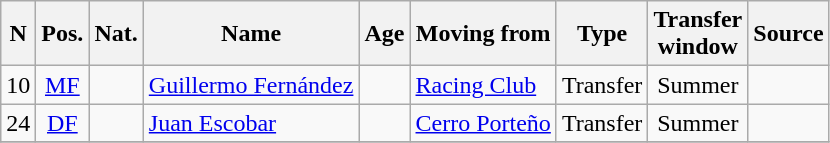<table class="wikitable sortable" style="text-align:center">
<tr>
<th>N</th>
<th>Pos.</th>
<th>Nat.</th>
<th>Name</th>
<th>Age</th>
<th>Moving from</th>
<th>Type</th>
<th>Transfer<br>window</th>
<th>Source</th>
</tr>
<tr>
<td>10</td>
<td><a href='#'>MF</a></td>
<td></td>
<td align=left><a href='#'>Guillermo Fernández</a></td>
<td></td>
<td align=left> <a href='#'>Racing Club</a></td>
<td>Transfer</td>
<td>Summer</td>
<td></td>
</tr>
<tr>
<td>24</td>
<td><a href='#'>DF</a></td>
<td></td>
<td align=left><a href='#'>Juan Escobar</a></td>
<td></td>
<td align=left> <a href='#'>Cerro Porteño</a></td>
<td>Transfer</td>
<td>Summer</td>
<td></td>
</tr>
<tr>
</tr>
</table>
